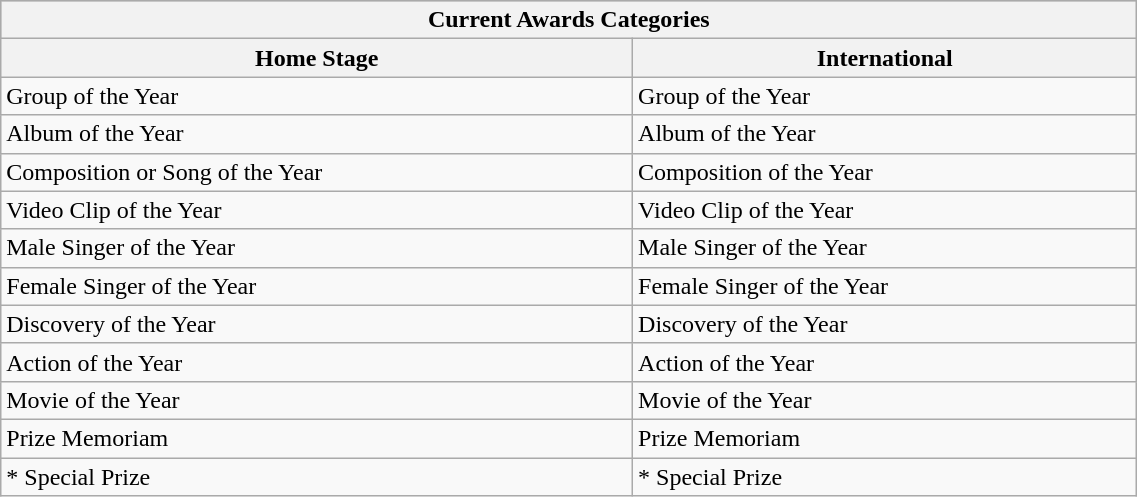<table class="wikitable" style="width:60%">
<tr bgcolor="#bebebe">
<th colspan="2">Current Awards Categories</th>
</tr>
<tr>
<th>Home Stage</th>
<th>International</th>
</tr>
<tr>
<td>Group of the Year</td>
<td>Group of the Year</td>
</tr>
<tr>
<td>Album of the Year</td>
<td>Album of the Year</td>
</tr>
<tr>
<td>Composition or Song of the Year</td>
<td>Composition of the Year</td>
</tr>
<tr>
<td>Video Clip of the Year</td>
<td>Video Clip of the Year</td>
</tr>
<tr>
<td>Male Singer of the Year</td>
<td>Male Singer of the Year</td>
</tr>
<tr>
<td>Female Singer of the Year</td>
<td>Female Singer of the Year</td>
</tr>
<tr>
<td>Discovery of the Year</td>
<td>Discovery of the Year</td>
</tr>
<tr>
<td>Action of the Year</td>
<td>Action of the Year</td>
</tr>
<tr>
<td>Movie of the Year</td>
<td>Movie of the Year</td>
</tr>
<tr>
<td>Prize Memoriam</td>
<td>Prize Memoriam</td>
</tr>
<tr>
<td>* Special Prize</td>
<td>* Special Prize</td>
</tr>
</table>
